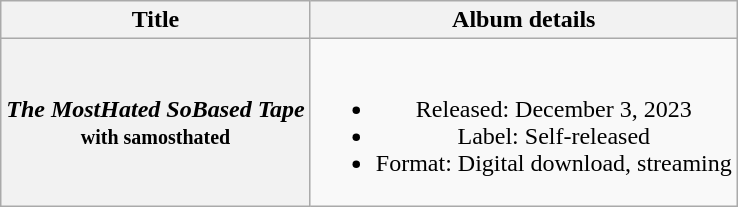<table class="wikitable plainrowheaders" style="text-align:center;">
<tr>
<th scope="col">Title</th>
<th scope="col">Album details</th>
</tr>
<tr>
<th scope="row"><em>The MostHated SoBased Tape</em><br><small>with samosthated</small></th>
<td><br><ul><li>Released: December 3, 2023</li><li>Label: Self-released</li><li>Format: Digital download, streaming</li></ul></td>
</tr>
</table>
